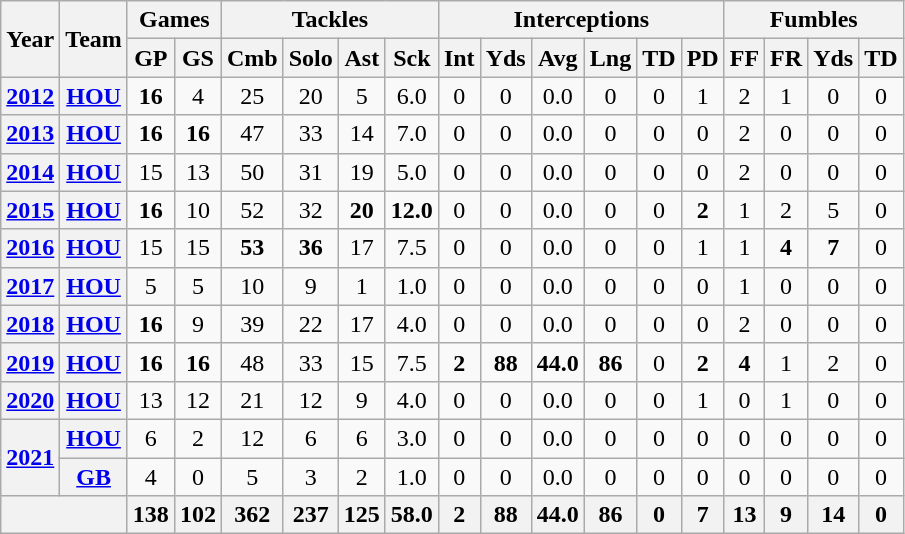<table class="wikitable" style="text-align:center;">
<tr>
<th rowspan="2">Year</th>
<th rowspan="2">Team</th>
<th colspan="2">Games</th>
<th colspan="4">Tackles</th>
<th colspan="6">Interceptions</th>
<th colspan="4">Fumbles</th>
</tr>
<tr>
<th>GP</th>
<th>GS</th>
<th>Cmb</th>
<th>Solo</th>
<th>Ast</th>
<th>Sck</th>
<th>Int</th>
<th>Yds</th>
<th>Avg</th>
<th>Lng</th>
<th>TD</th>
<th>PD</th>
<th>FF</th>
<th>FR</th>
<th>Yds</th>
<th>TD</th>
</tr>
<tr>
<th><a href='#'>2012</a></th>
<th><a href='#'>HOU</a></th>
<td><strong>16</strong></td>
<td>4</td>
<td>25</td>
<td>20</td>
<td>5</td>
<td>6.0</td>
<td>0</td>
<td>0</td>
<td>0.0</td>
<td>0</td>
<td>0</td>
<td>1</td>
<td>2</td>
<td>1</td>
<td>0</td>
<td>0</td>
</tr>
<tr>
<th><a href='#'>2013</a></th>
<th><a href='#'>HOU</a></th>
<td><strong>16</strong></td>
<td><strong>16</strong></td>
<td>47</td>
<td>33</td>
<td>14</td>
<td>7.0</td>
<td>0</td>
<td>0</td>
<td>0.0</td>
<td>0</td>
<td>0</td>
<td>0</td>
<td>2</td>
<td>0</td>
<td>0</td>
<td>0</td>
</tr>
<tr>
<th><a href='#'>2014</a></th>
<th><a href='#'>HOU</a></th>
<td>15</td>
<td>13</td>
<td>50</td>
<td>31</td>
<td>19</td>
<td>5.0</td>
<td>0</td>
<td>0</td>
<td>0.0</td>
<td>0</td>
<td>0</td>
<td>0</td>
<td>2</td>
<td>0</td>
<td>0</td>
<td>0</td>
</tr>
<tr>
<th><a href='#'>2015</a></th>
<th><a href='#'>HOU</a></th>
<td><strong>16</strong></td>
<td>10</td>
<td>52</td>
<td>32</td>
<td><strong>20</strong></td>
<td><strong>12.0</strong></td>
<td>0</td>
<td>0</td>
<td>0.0</td>
<td>0</td>
<td>0</td>
<td><strong>2</strong></td>
<td>1</td>
<td>2</td>
<td>5</td>
<td>0</td>
</tr>
<tr>
<th><a href='#'>2016</a></th>
<th><a href='#'>HOU</a></th>
<td>15</td>
<td>15</td>
<td><strong>53</strong></td>
<td><strong>36</strong></td>
<td>17</td>
<td>7.5</td>
<td>0</td>
<td>0</td>
<td>0.0</td>
<td>0</td>
<td>0</td>
<td>1</td>
<td>1</td>
<td><strong>4</strong></td>
<td><strong>7</strong></td>
<td>0</td>
</tr>
<tr>
<th><a href='#'>2017</a></th>
<th><a href='#'>HOU</a></th>
<td>5</td>
<td>5</td>
<td>10</td>
<td>9</td>
<td>1</td>
<td>1.0</td>
<td>0</td>
<td>0</td>
<td>0.0</td>
<td>0</td>
<td>0</td>
<td>0</td>
<td>1</td>
<td>0</td>
<td>0</td>
<td>0</td>
</tr>
<tr>
<th><a href='#'>2018</a></th>
<th><a href='#'>HOU</a></th>
<td><strong>16</strong></td>
<td>9</td>
<td>39</td>
<td>22</td>
<td>17</td>
<td>4.0</td>
<td>0</td>
<td>0</td>
<td>0.0</td>
<td>0</td>
<td>0</td>
<td>0</td>
<td>2</td>
<td>0</td>
<td>0</td>
<td>0</td>
</tr>
<tr>
<th><a href='#'>2019</a></th>
<th><a href='#'>HOU</a></th>
<td><strong>16</strong></td>
<td><strong>16</strong></td>
<td>48</td>
<td>33</td>
<td>15</td>
<td>7.5</td>
<td><strong>2</strong></td>
<td><strong>88</strong></td>
<td><strong>44.0</strong></td>
<td><strong>86</strong></td>
<td>0</td>
<td><strong>2</strong></td>
<td><strong>4</strong></td>
<td>1</td>
<td>2</td>
<td>0</td>
</tr>
<tr>
<th><a href='#'>2020</a></th>
<th><a href='#'>HOU</a></th>
<td>13</td>
<td>12</td>
<td>21</td>
<td>12</td>
<td>9</td>
<td>4.0</td>
<td>0</td>
<td>0</td>
<td>0.0</td>
<td>0</td>
<td>0</td>
<td>1</td>
<td>0</td>
<td>1</td>
<td>0</td>
<td>0</td>
</tr>
<tr>
<th rowspan="2"><a href='#'>2021</a></th>
<th><a href='#'>HOU</a></th>
<td>6</td>
<td>2</td>
<td>12</td>
<td>6</td>
<td>6</td>
<td>3.0</td>
<td>0</td>
<td>0</td>
<td>0.0</td>
<td>0</td>
<td>0</td>
<td>0</td>
<td>0</td>
<td>0</td>
<td>0</td>
<td>0</td>
</tr>
<tr>
<th><a href='#'>GB</a></th>
<td>4</td>
<td>0</td>
<td>5</td>
<td>3</td>
<td>2</td>
<td>1.0</td>
<td>0</td>
<td>0</td>
<td>0.0</td>
<td>0</td>
<td>0</td>
<td>0</td>
<td>0</td>
<td>0</td>
<td>0</td>
<td>0</td>
</tr>
<tr>
<th colspan="2"></th>
<th>138</th>
<th>102</th>
<th>362</th>
<th>237</th>
<th>125</th>
<th>58.0</th>
<th>2</th>
<th>88</th>
<th>44.0</th>
<th>86</th>
<th>0</th>
<th>7</th>
<th>13</th>
<th>9</th>
<th>14</th>
<th>0</th>
</tr>
</table>
